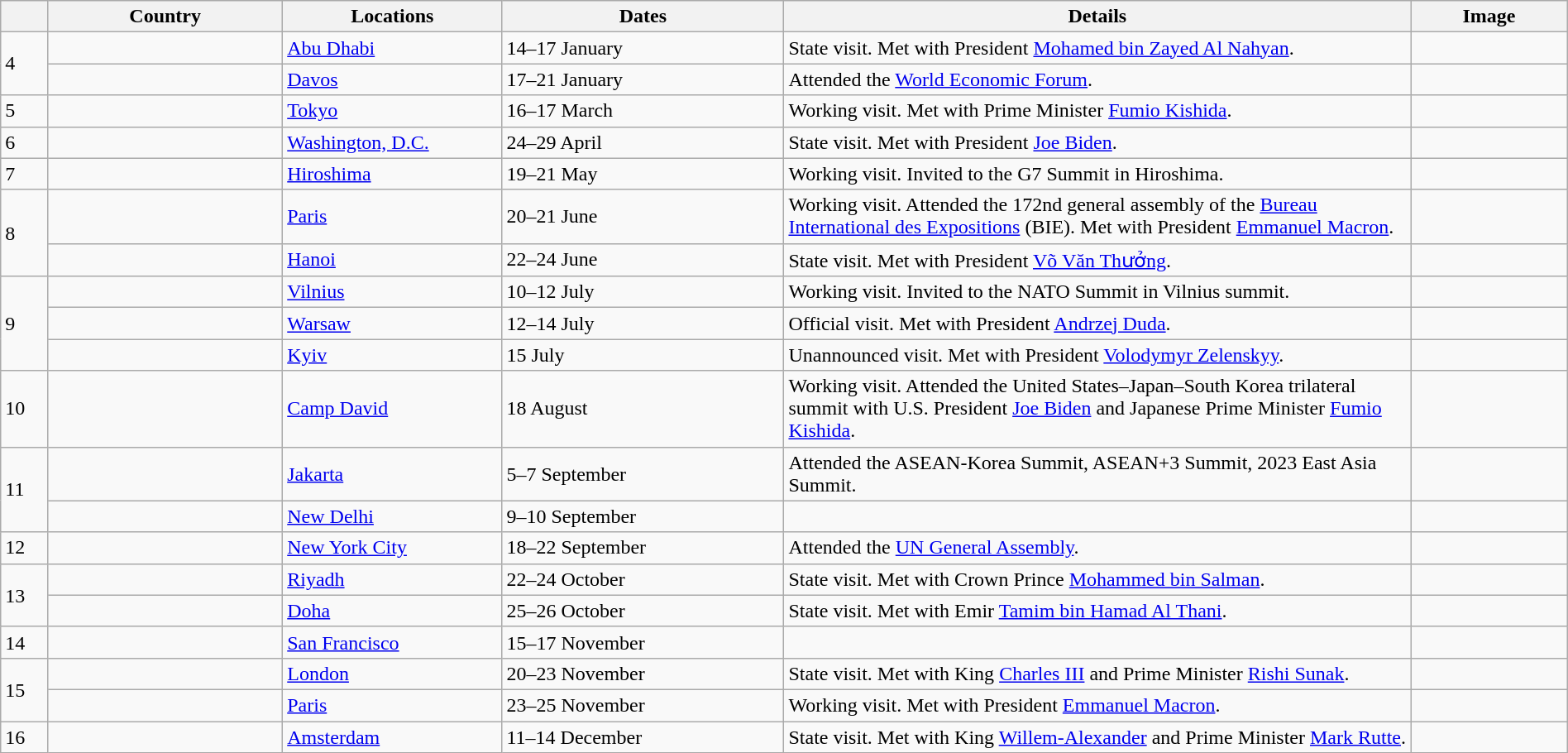<table class="wikitable" style="margin: 1em auto 1em auto">
<tr>
<th style="width: 3%;"></th>
<th style="width: 15%;">Country</th>
<th style="width: 14%;">Locations</th>
<th style="width: 18%;">Dates</th>
<th style="width: 40%;">Details</th>
<th style="width: 10%;">Image</th>
</tr>
<tr>
<td rowspan=2>4</td>
<td></td>
<td><a href='#'>Abu Dhabi</a></td>
<td>14–17 January</td>
<td>State visit. Met with President <a href='#'>Mohamed bin Zayed Al Nahyan</a>.</td>
<td></td>
</tr>
<tr>
<td></td>
<td><a href='#'>Davos</a></td>
<td>17–21 January</td>
<td>Attended the <a href='#'>World Economic Forum</a>.</td>
<td></td>
</tr>
<tr>
<td>5</td>
<td></td>
<td><a href='#'>Tokyo</a></td>
<td>16–17 March</td>
<td>Working visit. Met with Prime Minister <a href='#'>Fumio Kishida</a>.</td>
<td></td>
</tr>
<tr>
<td>6</td>
<td></td>
<td><a href='#'>Washington, D.C.</a></td>
<td>24–29 April</td>
<td>State visit. Met with President <a href='#'>Joe Biden</a>.</td>
<td></td>
</tr>
<tr>
<td>7</td>
<td></td>
<td><a href='#'>Hiroshima</a></td>
<td>19–21 May</td>
<td> Working visit. Invited to the G7 Summit in Hiroshima.</td>
<td></td>
</tr>
<tr>
<td rowspan=2>8</td>
<td></td>
<td><a href='#'>Paris</a></td>
<td>20–21 June</td>
<td>Working visit. Attended the 172nd general assembly of the <a href='#'>Bureau International des Expositions</a> (BIE). Met with President <a href='#'>Emmanuel Macron</a>.</td>
<td></td>
</tr>
<tr>
<td></td>
<td><a href='#'>Hanoi</a></td>
<td>22–24 June</td>
<td>State visit. Met with President <a href='#'>Võ Văn Thưởng</a>.</td>
<td></td>
</tr>
<tr>
<td rowspan=3>9</td>
<td></td>
<td><a href='#'>Vilnius</a></td>
<td>10–12 July</td>
<td> Working visit. Invited to the NATO Summit in Vilnius summit.</td>
<td></td>
</tr>
<tr>
<td></td>
<td><a href='#'>Warsaw</a></td>
<td>12–14 July</td>
<td>Official visit. Met with President <a href='#'>Andrzej Duda</a>.</td>
<td></td>
</tr>
<tr>
<td></td>
<td><a href='#'>Kyiv</a></td>
<td>15 July</td>
<td>Unannounced visit. Met with President <a href='#'>Volodymyr Zelenskyy</a>.</td>
<td></td>
</tr>
<tr>
<td>10</td>
<td></td>
<td><a href='#'>Camp David</a></td>
<td>18 August</td>
<td> Working visit. Attended the United States–Japan–South Korea trilateral summit with U.S. President <a href='#'>Joe Biden</a> and Japanese Prime Minister <a href='#'>Fumio Kishida</a>.</td>
<td></td>
</tr>
<tr>
<td rowspan=2>11</td>
<td></td>
<td><a href='#'>Jakarta</a></td>
<td>5–7 September</td>
<td> Attended the ASEAN-Korea Summit, ASEAN+3 Summit, 2023 East Asia Summit.</td>
<td></td>
</tr>
<tr>
<td></td>
<td><a href='#'>New Delhi</a></td>
<td>9–10 September</td>
<td></td>
<td></td>
</tr>
<tr>
<td>12</td>
<td></td>
<td><a href='#'>New York City</a></td>
<td>18–22 September</td>
<td>Attended the <a href='#'>UN General Assembly</a>.</td>
<td></td>
</tr>
<tr>
<td rowspan=2>13</td>
<td></td>
<td><a href='#'>Riyadh</a></td>
<td>22–24 October</td>
<td>State visit. Met with Crown Prince <a href='#'>Mohammed bin Salman</a>.</td>
<td></td>
</tr>
<tr>
<td></td>
<td><a href='#'>Doha</a></td>
<td>25–26 October</td>
<td>State visit. Met with Emir <a href='#'>Tamim bin Hamad Al Thani</a>.</td>
<td></td>
</tr>
<tr>
<td>14</td>
<td></td>
<td><a href='#'>San Francisco</a></td>
<td>15–17 November</td>
<td></td>
<td></td>
</tr>
<tr>
<td rowspan=2>15</td>
<td></td>
<td><a href='#'>London</a></td>
<td>20–23 November</td>
<td>State visit. Met with King <a href='#'>Charles III</a> and Prime Minister <a href='#'>Rishi Sunak</a>.</td>
<td></td>
</tr>
<tr>
<td></td>
<td><a href='#'>Paris</a></td>
<td>23–25 November</td>
<td>Working visit. Met with President <a href='#'>Emmanuel Macron</a>.</td>
<td></td>
</tr>
<tr>
<td>16</td>
<td></td>
<td><a href='#'>Amsterdam</a></td>
<td>11–14 December</td>
<td>State visit. Met with King <a href='#'>Willem-Alexander</a> and Prime Minister <a href='#'>Mark Rutte</a>.</td>
<td></td>
</tr>
</table>
